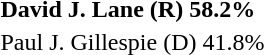<table>
<tr>
<td><strong>David J. Lane (R) 58.2%</strong></td>
</tr>
<tr>
<td>Paul J. Gillespie (D) 41.8%</td>
</tr>
</table>
